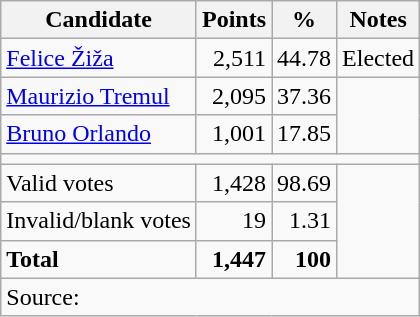<table class=wikitable style=text-align:right>
<tr>
<th>Candidate</th>
<th>Points</th>
<th>%</th>
<th>Notes</th>
</tr>
<tr>
<td align=left><a href='#'>Felice Žiža</a></td>
<td>2,511</td>
<td>44.78</td>
<td>Elected</td>
</tr>
<tr>
<td align=left><a href='#'>Maurizio Tremul</a></td>
<td>2,095</td>
<td>37.36</td>
<td rowspan=2></td>
</tr>
<tr>
<td align=left><a href='#'>Bruno Orlando</a></td>
<td>1,001</td>
<td>17.85</td>
</tr>
<tr>
<td colspan=4></td>
</tr>
<tr>
<td align=left>Valid votes</td>
<td>1,428</td>
<td>98.69</td>
<td colspan=2 rowspan=3></td>
</tr>
<tr>
<td align=left>Invalid/blank votes</td>
<td>19</td>
<td>1.31</td>
</tr>
<tr>
<td align=left><strong>Total</strong></td>
<td><strong>1,447</strong></td>
<td><strong>100</strong></td>
</tr>
<tr>
<td align=left colspan=4>Source: </td>
</tr>
</table>
